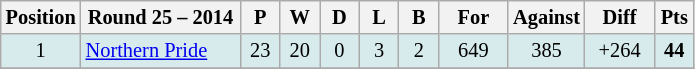<table class="wikitable" style="text-align:center; font-size:85%;">
<tr>
<th width=40 abbr="Position">Position</th>
<th width=100>Round 25 – 2014</th>
<th width=20 abbr="Played">P</th>
<th width=20 abbr="Won">W</th>
<th width=20 abbr="Drawn">D</th>
<th width=20 abbr="Lost">L</th>
<th width=20 abbr="Bye">B</th>
<th width=40 abbr="Points for">For</th>
<th width=40 abbr="Points against">Against</th>
<th width=40 abbr="Points difference">Diff</th>
<th width=20 abbr="Points">Pts</th>
</tr>
<tr style="background: #d7ebed;">
<td>1</td>
<td style="text-align:left;"> <a href='#'>Northern Pride</a></td>
<td>23</td>
<td>20</td>
<td>0</td>
<td>3</td>
<td>2</td>
<td>649</td>
<td>385</td>
<td>+264</td>
<td><strong>44</strong></td>
</tr>
<tr>
</tr>
</table>
